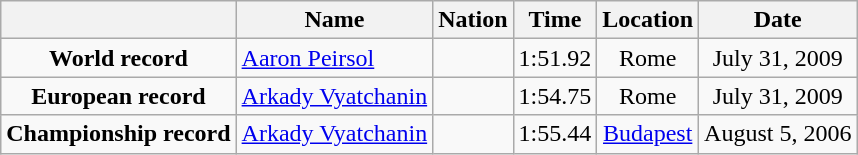<table class=wikitable style=text-align:center>
<tr>
<th></th>
<th>Name</th>
<th>Nation</th>
<th>Time</th>
<th>Location</th>
<th>Date</th>
</tr>
<tr>
<td><strong>World record</strong></td>
<td align=left><a href='#'>Aaron Peirsol</a></td>
<td align=left></td>
<td align=left>1:51.92</td>
<td>Rome</td>
<td>July 31, 2009</td>
</tr>
<tr>
<td><strong>European record</strong></td>
<td align=left><a href='#'>Arkady Vyatchanin</a></td>
<td align=left></td>
<td align=left>1:54.75</td>
<td>Rome</td>
<td>July 31, 2009</td>
</tr>
<tr>
<td><strong>Championship record</strong></td>
<td align=left><a href='#'>Arkady Vyatchanin</a></td>
<td align=left></td>
<td align=left>1:55.44</td>
<td><a href='#'>Budapest</a></td>
<td>August 5, 2006</td>
</tr>
</table>
